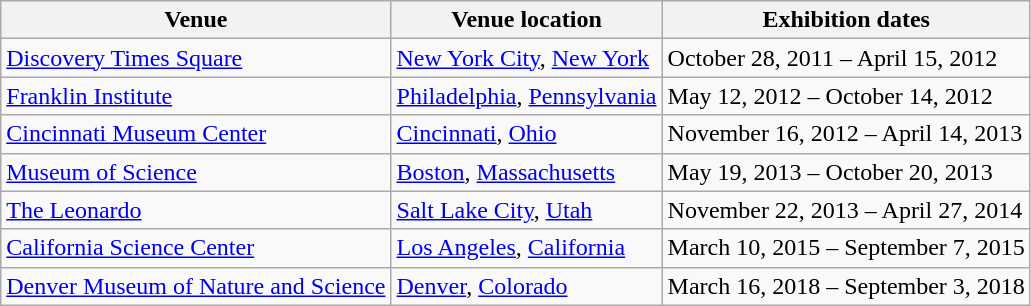<table class="wikitable">
<tr>
<th>Venue</th>
<th>Venue location</th>
<th>Exhibition dates</th>
</tr>
<tr>
<td><a href='#'>Discovery Times Square</a></td>
<td><a href='#'>New York City</a>, <a href='#'>New York</a></td>
<td>October 28, 2011 – April 15, 2012</td>
</tr>
<tr>
<td><a href='#'>Franklin Institute</a></td>
<td><a href='#'>Philadelphia</a>, <a href='#'>Pennsylvania</a></td>
<td>May 12, 2012 – October 14, 2012</td>
</tr>
<tr>
<td><a href='#'>Cincinnati Museum Center</a></td>
<td><a href='#'>Cincinnati</a>, <a href='#'>Ohio</a></td>
<td>November 16, 2012 – April 14, 2013</td>
</tr>
<tr>
<td><a href='#'>Museum of Science</a></td>
<td><a href='#'>Boston</a>, <a href='#'>Massachusetts</a></td>
<td>May 19, 2013 – October 20, 2013</td>
</tr>
<tr>
<td><a href='#'>The Leonardo</a></td>
<td><a href='#'>Salt Lake City</a>, <a href='#'>Utah</a></td>
<td>November 22, 2013 – April 27, 2014</td>
</tr>
<tr>
<td><a href='#'>California Science Center</a></td>
<td><a href='#'>Los Angeles</a>, <a href='#'>California</a></td>
<td>March 10, 2015 – September 7, 2015</td>
</tr>
<tr>
<td><a href='#'>Denver Museum of Nature and Science</a></td>
<td><a href='#'>Denver</a>, <a href='#'>Colorado</a></td>
<td>March 16, 2018 – September 3, 2018</td>
</tr>
</table>
